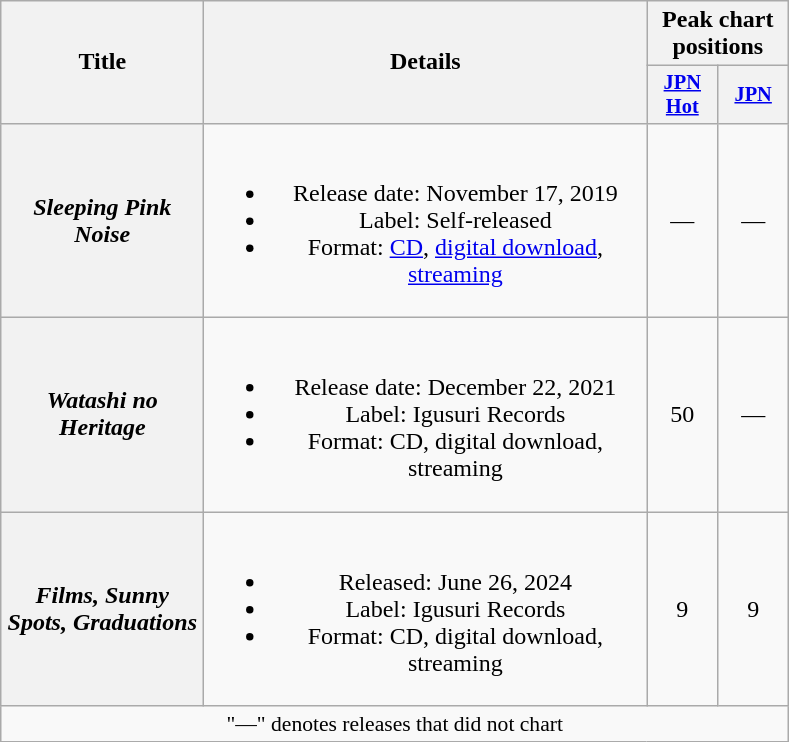<table class="wikitable plainrowheaders" style="text-align:center;">
<tr>
<th rowspan="2" scope="col" style="width:8em;">Title</th>
<th rowspan="2" scope="col" style="width:18em;">Details</th>
<th colspan="2" scope="col">Peak chart positions</th>
</tr>
<tr>
<th scope="col" style="width:3em;font-size:85%;"><a href='#'>JPN<br>Hot</a><br></th>
<th scope="col" style="width:3em;font-size:85%;"><a href='#'>JPN</a><br></th>
</tr>
<tr>
<th scope="row"><em>Sleeping Pink Noise</em></th>
<td><br><ul><li>Release date: November 17, 2019</li><li>Label: Self-released</li><li>Format: <a href='#'>CD</a>, <a href='#'>digital download</a>, <a href='#'>streaming</a></li></ul></td>
<td>—</td>
<td>—</td>
</tr>
<tr>
<th scope="row"><em>Watashi no Heritage</em></th>
<td><br><ul><li>Release date: December 22, 2021</li><li>Label: Igusuri Records</li><li>Format: CD, digital download, streaming</li></ul></td>
<td>50</td>
<td>—</td>
</tr>
<tr>
<th scope="row"><em>Films, Sunny Spots, Graduations</em></th>
<td><br><ul><li>Released: June 26, 2024</li><li>Label: Igusuri Records</li><li>Format: CD, digital download, streaming</li></ul></td>
<td>9</td>
<td>9</td>
</tr>
<tr>
<td colspan="4" style="font-size:90%">"—" denotes releases that did not chart</td>
</tr>
</table>
